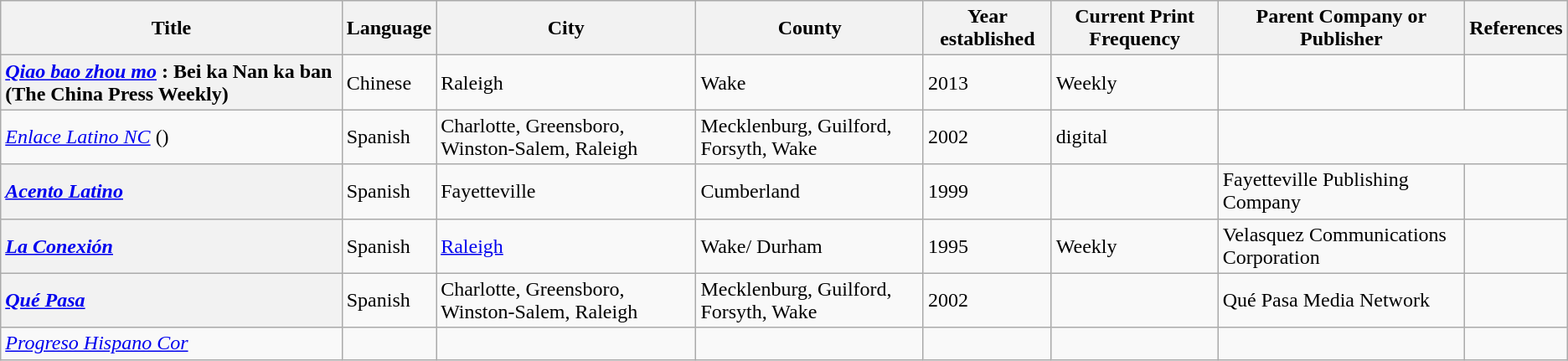<table class="wikitable sortable plainrowheaders" summary="List of current Daily North Carolina Newspapers">
<tr>
<th>Title</th>
<th>Language</th>
<th>City</th>
<th>County</th>
<th>Year established</th>
<th>Current Print Frequency</th>
<th>Parent Company or Publisher</th>
<th>References</th>
</tr>
<tr>
<th scope="row" style="text-align: left"><em><a href='#'>Qiao bao zhou mo</a></em> : Bei ka Nan ka ban (The China Press Weekly)</th>
<td>Chinese</td>
<td>Raleigh</td>
<td>Wake</td>
<td>2013</td>
<td>Weekly</td>
<td></td>
<td align=center></td>
</tr>
<tr>
<td><em><a href='#'>Enlace Latino NC</a></em> ()</td>
<td>Spanish</td>
<td>Charlotte, Greensboro, Winston-Salem, Raleigh</td>
<td>Mecklenburg, Guilford, Forsyth, Wake</td>
<td>2002</td>
<td>digital</td>
</tr>
<tr>
<th scope="row" style="text-align: left"><em><a href='#'>Acento Latino</a></em></th>
<td>Spanish</td>
<td>Fayetteville</td>
<td>Cumberland</td>
<td>1999</td>
<td></td>
<td>Fayetteville Publishing Company</td>
<td align=center></td>
</tr>
<tr>
<th scope="row" style="text-align: left;"><em><a href='#'>La Conexión</a></em></th>
<td>Spanish</td>
<td><a href='#'>Raleigh</a></td>
<td>Wake/ Durham</td>
<td>1995</td>
<td>Weekly</td>
<td>Velasquez Communications Corporation</td>
<td align=center></td>
</tr>
<tr>
<th scope="row" style="text-align: left;"><em><a href='#'>Qué Pasa</a></em></th>
<td>Spanish</td>
<td>Charlotte, Greensboro, Winston-Salem, Raleigh</td>
<td>Mecklenburg, Guilford, Forsyth, Wake</td>
<td>2002</td>
<td></td>
<td>Qué Pasa Media Network</td>
<td align=center></td>
</tr>
<tr>
<td><em><a href='#'>Progreso Hispano Cor</a></em></td>
<td></td>
<td></td>
<td></td>
<td></td>
<td></td>
<td></td>
<td></td>
</tr>
</table>
